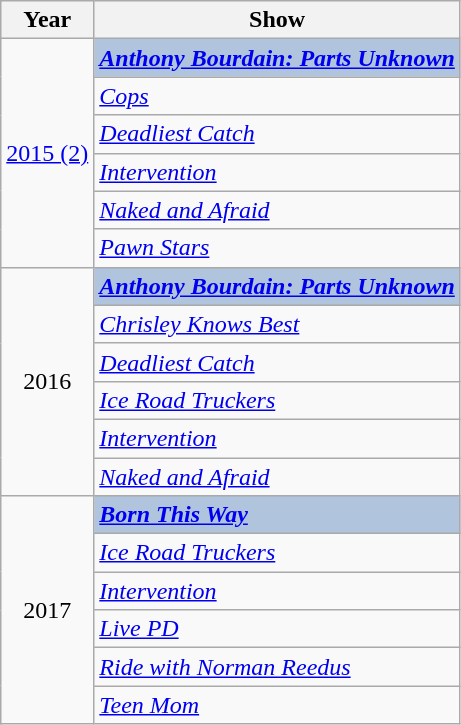<table class="wikitable">
<tr>
<th><strong>Year</strong></th>
<th><strong>Show</strong></th>
</tr>
<tr>
<td rowspan="6" style="text-align:center;"><a href='#'>2015 (2)</a></td>
<td style="background:#B0C4DE;"><strong><em><a href='#'>Anthony Bourdain: Parts Unknown</a></em></strong></td>
</tr>
<tr>
<td><em><a href='#'>Cops</a></em></td>
</tr>
<tr>
<td><em><a href='#'>Deadliest Catch</a></em></td>
</tr>
<tr>
<td><em><a href='#'>Intervention</a></em></td>
</tr>
<tr>
<td><em><a href='#'>Naked and Afraid</a></em></td>
</tr>
<tr>
<td><em><a href='#'>Pawn Stars</a></em></td>
</tr>
<tr>
<td rowspan="6" style="text-align:center;">2016</td>
<td style="background:#B0C4DE;"><strong><em><a href='#'>Anthony Bourdain: Parts Unknown</a></em></strong></td>
</tr>
<tr>
<td><em><a href='#'>Chrisley Knows Best</a></em></td>
</tr>
<tr>
<td><em><a href='#'>Deadliest Catch</a></em></td>
</tr>
<tr>
<td><em><a href='#'>Ice Road Truckers</a></em></td>
</tr>
<tr>
<td><em><a href='#'>Intervention</a></em></td>
</tr>
<tr>
<td><em><a href='#'>Naked and Afraid</a></em></td>
</tr>
<tr>
<td rowspan="6" style="text-align:center;">2017</td>
<td style="background:#B0C4DE;"><strong><em><a href='#'>Born This Way</a></em></strong></td>
</tr>
<tr>
<td><em><a href='#'>Ice Road Truckers</a></em></td>
</tr>
<tr>
<td><em><a href='#'>Intervention</a></em></td>
</tr>
<tr>
<td><em><a href='#'>Live PD</a></em></td>
</tr>
<tr>
<td><em><a href='#'>Ride with Norman Reedus</a></em></td>
</tr>
<tr>
<td><em><a href='#'>Teen Mom</a></em></td>
</tr>
</table>
